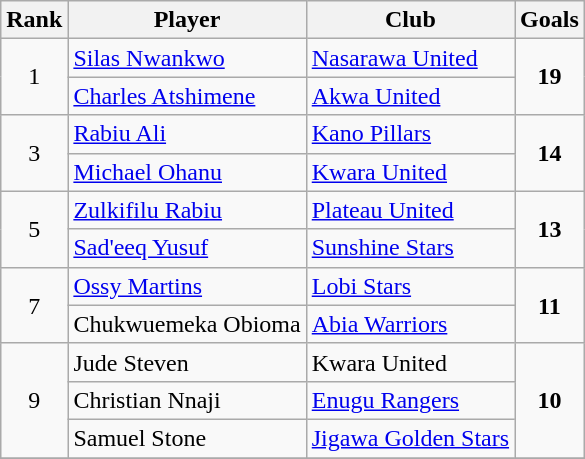<table class="wikitable" style="text-align:center">
<tr>
<th>Rank</th>
<th>Player</th>
<th>Club</th>
<th>Goals</th>
</tr>
<tr>
<td rowspan=2>1</td>
<td align="left"> <a href='#'>Silas Nwankwo</a></td>
<td align="left"><a href='#'>Nasarawa United</a></td>
<td rowspan=2><strong>19</strong></td>
</tr>
<tr>
<td align="left"> <a href='#'>Charles Atshimene</a></td>
<td align="left"><a href='#'>Akwa United</a></td>
</tr>
<tr>
<td rowspan=2>3</td>
<td align="left"> <a href='#'>Rabiu Ali</a></td>
<td align="left"><a href='#'>Kano Pillars</a></td>
<td rowspan=2><strong>14</strong></td>
</tr>
<tr>
<td align="left"> <a href='#'>Michael Ohanu</a></td>
<td align="left"><a href='#'>Kwara United</a></td>
</tr>
<tr>
<td rowspan=2>5</td>
<td align="left"> <a href='#'>Zulkifilu Rabiu</a></td>
<td align="left"><a href='#'>Plateau United</a></td>
<td rowspan=2><strong>13</strong></td>
</tr>
<tr>
<td align="left"> <a href='#'>Sad'eeq Yusuf</a></td>
<td align="left"><a href='#'>Sunshine Stars</a></td>
</tr>
<tr>
<td rowspan=2>7</td>
<td align="left"> <a href='#'>Ossy Martins</a></td>
<td align="left"><a href='#'>Lobi Stars</a></td>
<td rowspan=2><strong>11</strong></td>
</tr>
<tr>
<td align="left"> Chukwuemeka Obioma</td>
<td align="left"><a href='#'>Abia Warriors</a></td>
</tr>
<tr>
<td rowspan=3>9</td>
<td align="left"> Jude Steven</td>
<td align="left">Kwara United</td>
<td rowspan=3><strong>10</strong></td>
</tr>
<tr>
<td align="left"> Christian Nnaji</td>
<td align="left"><a href='#'>Enugu Rangers</a></td>
</tr>
<tr>
<td align="left"> Samuel Stone</td>
<td align="left"><a href='#'>Jigawa Golden Stars</a></td>
</tr>
<tr>
</tr>
</table>
